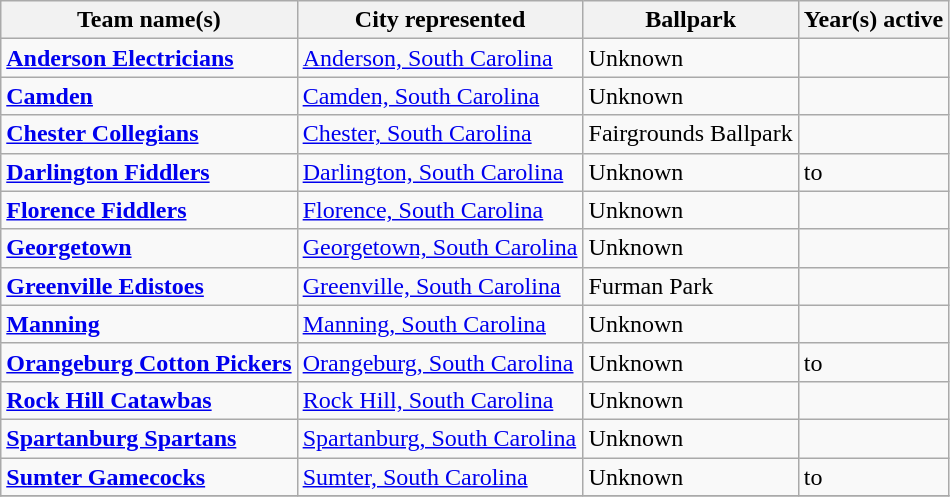<table class="wikitable">
<tr>
<th>Team name(s)</th>
<th>City represented</th>
<th>Ballpark</th>
<th>Year(s) active</th>
</tr>
<tr>
<td><strong><a href='#'>Anderson Electricians</a></strong></td>
<td><a href='#'>Anderson, South Carolina</a></td>
<td>Unknown</td>
<td></td>
</tr>
<tr>
<td><strong><a href='#'>Camden</a></strong></td>
<td><a href='#'>Camden, South Carolina</a></td>
<td>Unknown</td>
<td></td>
</tr>
<tr>
<td><strong><a href='#'>Chester Collegians</a></strong></td>
<td><a href='#'>Chester, South Carolina</a></td>
<td>Fairgrounds Ballpark</td>
<td></td>
</tr>
<tr>
<td><strong><a href='#'>Darlington Fiddlers</a></strong></td>
<td><a href='#'>Darlington, South Carolina</a></td>
<td>Unknown</td>
<td> to </td>
</tr>
<tr>
<td><strong><a href='#'>Florence Fiddlers</a></strong></td>
<td><a href='#'>Florence, South Carolina</a></td>
<td>Unknown</td>
<td></td>
</tr>
<tr>
<td><strong><a href='#'>Georgetown</a></strong></td>
<td><a href='#'>Georgetown, South Carolina</a></td>
<td>Unknown</td>
<td></td>
</tr>
<tr>
<td><strong><a href='#'>Greenville Edistoes</a></strong></td>
<td><a href='#'>Greenville, South Carolina</a></td>
<td>Furman Park</td>
<td></td>
</tr>
<tr>
<td><strong><a href='#'>Manning</a></strong></td>
<td><a href='#'>Manning, South Carolina</a></td>
<td>Unknown</td>
<td></td>
</tr>
<tr>
<td><strong><a href='#'>Orangeburg Cotton Pickers</a></strong></td>
<td><a href='#'>Orangeburg, South Carolina</a></td>
<td>Unknown</td>
<td> to </td>
</tr>
<tr>
<td><strong><a href='#'>Rock Hill Catawbas</a></strong></td>
<td><a href='#'>Rock Hill, South Carolina</a></td>
<td>Unknown</td>
<td></td>
</tr>
<tr>
<td><strong><a href='#'>Spartanburg Spartans</a></strong></td>
<td><a href='#'>Spartanburg, South Carolina</a></td>
<td>Unknown</td>
<td></td>
</tr>
<tr>
<td><strong><a href='#'>Sumter Gamecocks</a></strong></td>
<td><a href='#'>Sumter, South Carolina</a></td>
<td>Unknown</td>
<td> to </td>
</tr>
<tr>
</tr>
</table>
